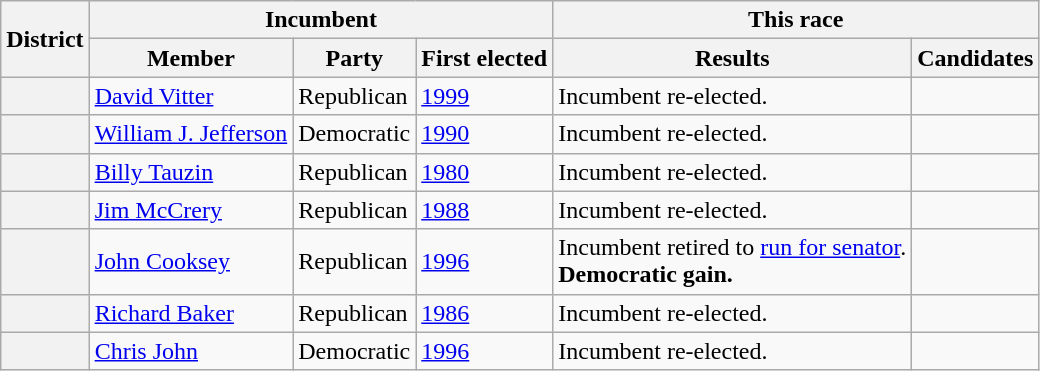<table class=wikitable>
<tr>
<th rowspan=2>District</th>
<th colspan=3>Incumbent</th>
<th colspan=2>This race</th>
</tr>
<tr>
<th>Member</th>
<th>Party</th>
<th>First elected</th>
<th>Results</th>
<th>Candidates</th>
</tr>
<tr>
<th></th>
<td><a href='#'>David Vitter</a></td>
<td>Republican</td>
<td><a href='#'>1999 </a></td>
<td>Incumbent re-elected.</td>
<td nowrap></td>
</tr>
<tr>
<th></th>
<td><a href='#'>William J. Jefferson</a></td>
<td>Democratic</td>
<td><a href='#'>1990</a></td>
<td>Incumbent re-elected.</td>
<td nowrap></td>
</tr>
<tr>
<th></th>
<td><a href='#'>Billy Tauzin</a></td>
<td>Republican</td>
<td><a href='#'>1980</a></td>
<td>Incumbent re-elected.</td>
<td nowrap></td>
</tr>
<tr>
<th></th>
<td><a href='#'>Jim McCrery</a></td>
<td>Republican</td>
<td><a href='#'>1988</a></td>
<td>Incumbent re-elected.</td>
<td nowrap></td>
</tr>
<tr>
<th></th>
<td><a href='#'>John Cooksey</a></td>
<td>Republican</td>
<td><a href='#'>1996</a></td>
<td>Incumbent retired to <a href='#'>run for senator</a>.<br><strong>Democratic gain.</strong></td>
<td nowrap></td>
</tr>
<tr>
<th></th>
<td><a href='#'>Richard Baker</a></td>
<td>Republican</td>
<td><a href='#'>1986</a></td>
<td>Incumbent re-elected.</td>
<td nowrap></td>
</tr>
<tr>
<th></th>
<td><a href='#'>Chris John</a></td>
<td>Democratic</td>
<td><a href='#'>1996</a></td>
<td>Incumbent re-elected.</td>
<td nowrap></td>
</tr>
</table>
